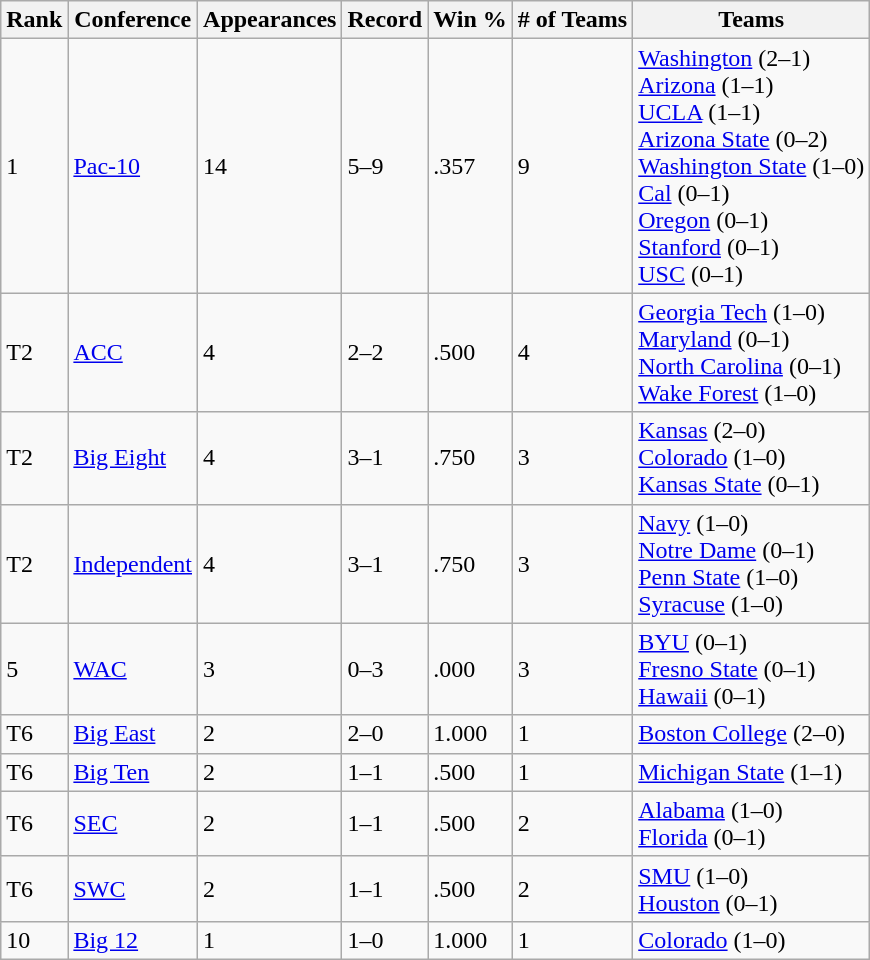<table class="wikitable">
<tr>
<th>Rank</th>
<th>Conference</th>
<th>Appearances</th>
<th>Record</th>
<th>Win %</th>
<th># of Teams</th>
<th>Teams</th>
</tr>
<tr>
<td>1</td>
<td><a href='#'>Pac-10</a></td>
<td>14</td>
<td>5–9</td>
<td>.357</td>
<td>9</td>
<td><a href='#'>Washington</a> (2–1)<br><a href='#'>Arizona</a> (1–1)<br><a href='#'>UCLA</a> (1–1)<br><a href='#'>Arizona State</a> (0–2)<br><a href='#'>Washington State</a> (1–0)<br><a href='#'>Cal</a> (0–1)<br><a href='#'>Oregon</a> (0–1)<br><a href='#'>Stanford</a> (0–1)<br><a href='#'>USC</a> (0–1)</td>
</tr>
<tr>
<td>T2</td>
<td><a href='#'>ACC</a></td>
<td>4</td>
<td>2–2</td>
<td>.500</td>
<td>4</td>
<td><a href='#'>Georgia Tech</a> (1–0)<br><a href='#'>Maryland</a> (0–1)<br><a href='#'>North Carolina</a> (0–1)<br><a href='#'>Wake Forest</a> (1–0)</td>
</tr>
<tr>
<td>T2</td>
<td><a href='#'>Big Eight</a></td>
<td>4</td>
<td>3–1</td>
<td>.750</td>
<td>3</td>
<td><a href='#'>Kansas</a> (2–0)<br><a href='#'>Colorado</a> (1–0)<br><a href='#'>Kansas State</a> (0–1)</td>
</tr>
<tr>
<td>T2</td>
<td><a href='#'>Independent</a></td>
<td>4</td>
<td>3–1</td>
<td>.750</td>
<td>3</td>
<td><a href='#'>Navy</a> (1–0)<br><a href='#'>Notre Dame</a> (0–1)<br><a href='#'>Penn State</a> (1–0)<br><a href='#'>Syracuse</a> (1–0)</td>
</tr>
<tr>
<td>5</td>
<td><a href='#'>WAC</a></td>
<td>3</td>
<td>0–3</td>
<td>.000</td>
<td>3</td>
<td><a href='#'>BYU</a> (0–1)<br><a href='#'>Fresno State</a> (0–1)<br><a href='#'>Hawaii</a> (0–1)</td>
</tr>
<tr>
<td>T6</td>
<td><a href='#'>Big East</a></td>
<td>2</td>
<td>2–0</td>
<td>1.000</td>
<td>1</td>
<td><a href='#'>Boston College</a> (2–0)</td>
</tr>
<tr>
<td>T6</td>
<td><a href='#'>Big Ten</a></td>
<td>2</td>
<td>1–1</td>
<td>.500</td>
<td>1</td>
<td><a href='#'>Michigan State</a> (1–1)</td>
</tr>
<tr>
<td>T6</td>
<td><a href='#'>SEC</a></td>
<td>2</td>
<td>1–1</td>
<td>.500</td>
<td>2</td>
<td><a href='#'>Alabama</a> (1–0)<br><a href='#'>Florida</a> (0–1)</td>
</tr>
<tr>
<td>T6</td>
<td><a href='#'>SWC</a></td>
<td>2</td>
<td>1–1</td>
<td>.500</td>
<td>2</td>
<td><a href='#'>SMU</a> (1–0)<br><a href='#'>Houston</a> (0–1)</td>
</tr>
<tr>
<td>10</td>
<td><a href='#'>Big 12</a></td>
<td>1</td>
<td>1–0</td>
<td>1.000</td>
<td>1</td>
<td><a href='#'>Colorado</a> (1–0)</td>
</tr>
</table>
